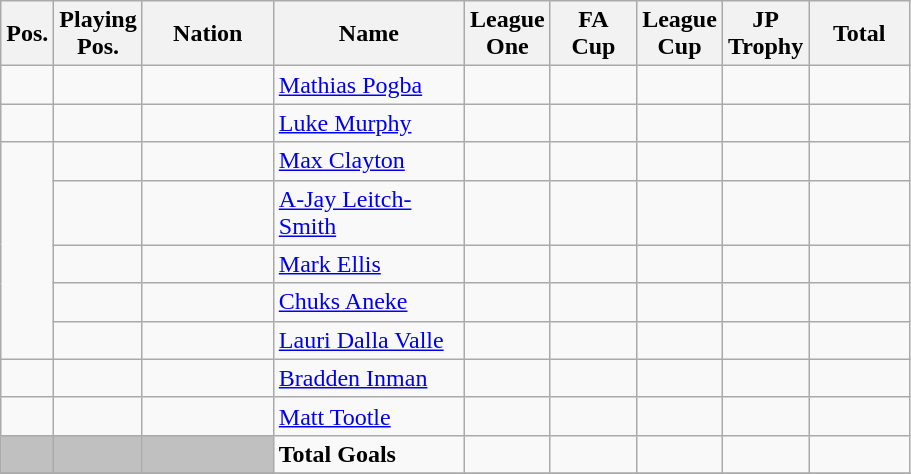<table class="wikitable" style="font-size:100%">
<tr>
<th width=15>Pos.</th>
<th width=15>Playing Pos.</th>
<th width=80>Nation</th>
<th width=120>Name</th>
<th width=50>League One</th>
<th width=50>FA Cup</th>
<th width=50>League Cup</th>
<th width=50>JP Trophy</th>
<th width=60>Total</th>
</tr>
<tr>
<td></td>
<td></td>
<td></td>
<td><a href='#'>Mathias Pogba</a></td>
<td></td>
<td></td>
<td></td>
<td></td>
<td></td>
</tr>
<tr>
<td></td>
<td></td>
<td></td>
<td><a href='#'>Luke Murphy</a></td>
<td></td>
<td></td>
<td></td>
<td></td>
<td></td>
</tr>
<tr>
<td rowspan="5"></td>
<td></td>
<td></td>
<td><a href='#'>Max Clayton</a></td>
<td></td>
<td></td>
<td></td>
<td></td>
<td></td>
</tr>
<tr>
<td></td>
<td></td>
<td><a href='#'>A-Jay Leitch-Smith</a></td>
<td></td>
<td></td>
<td></td>
<td></td>
<td></td>
</tr>
<tr>
<td></td>
<td></td>
<td><a href='#'>Mark Ellis</a></td>
<td></td>
<td></td>
<td></td>
<td></td>
<td></td>
</tr>
<tr>
<td></td>
<td></td>
<td><a href='#'>Chuks Aneke</a></td>
<td></td>
<td></td>
<td></td>
<td></td>
<td></td>
</tr>
<tr>
<td></td>
<td></td>
<td><a href='#'>Lauri Dalla Valle</a></td>
<td></td>
<td></td>
<td></td>
<td></td>
<td></td>
</tr>
<tr>
<td></td>
<td></td>
<td></td>
<td><a href='#'>Bradden Inman</a></td>
<td></td>
<td></td>
<td></td>
<td></td>
<td></td>
</tr>
<tr>
<td></td>
<td></td>
<td></td>
<td><a href='#'>Matt Tootle</a></td>
<td></td>
<td></td>
<td></td>
<td></td>
<td></td>
</tr>
<tr>
<th style="background: #C0C0C0"></th>
<th style="background: #C0C0C0"></th>
<th style="background: #C0C0C0"></th>
<td><strong>Total Goals</strong></td>
<td></td>
<td></td>
<td></td>
<td></td>
<td></td>
</tr>
<tr>
</tr>
</table>
